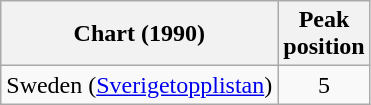<table class="wikitable">
<tr>
<th>Chart (1990)</th>
<th>Peak<br>position</th>
</tr>
<tr>
<td>Sweden (<a href='#'>Sverigetopplistan</a>)</td>
<td align="center">5</td>
</tr>
</table>
